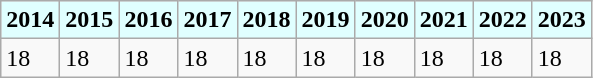<table class="wikitable">
<tr align="center" style="background:#e0ffff;">
<td><strong>2014</strong></td>
<td><strong>2015</strong></td>
<td><strong>2016</strong></td>
<td><strong>2017</strong></td>
<td><strong>2018</strong></td>
<td><strong>2019</strong></td>
<td><strong>2020</strong></td>
<td><strong>2021</strong></td>
<td><strong>2022</strong></td>
<td><strong>2023</strong></td>
</tr>
<tr>
<td>18</td>
<td>18</td>
<td>18</td>
<td>18</td>
<td>18</td>
<td>18</td>
<td>18</td>
<td>18</td>
<td>18</td>
<td>18</td>
</tr>
</table>
